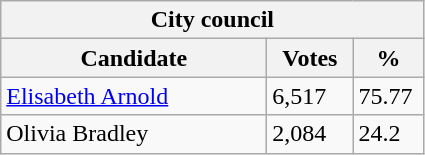<table class="wikitable">
<tr>
<th colspan="3">City council</th>
</tr>
<tr>
<th style="width: 170px">Candidate</th>
<th style="width: 50px">Votes</th>
<th style="width: 40px">%</th>
</tr>
<tr>
<td><a href='#'>Elisabeth Arnold</a></td>
<td>6,517</td>
<td>75.77</td>
</tr>
<tr>
<td>Olivia Bradley</td>
<td>2,084</td>
<td>24.2</td>
</tr>
</table>
